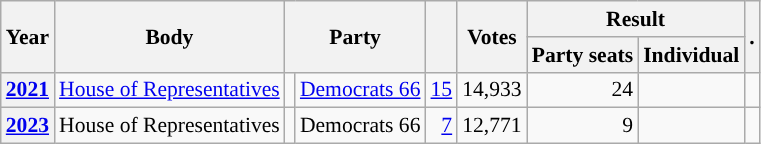<table class="wikitable plainrowheaders sortable" border=2 cellpadding=4 cellspacing=0 style="border: 1px #aaa solid; font-size: 90%; text-align:center;">
<tr>
<th scope="col" rowspan=2>Year</th>
<th scope="col" rowspan=2>Body</th>
<th scope="col" colspan=2 rowspan=2>Party</th>
<th scope="col" rowspan=2></th>
<th scope="col" rowspan=2>Votes</th>
<th scope="colgroup" colspan=2>Result</th>
<th scope="col" rowspan=2 class="unsortable">.</th>
</tr>
<tr>
<th scope="col">Party seats</th>
<th scope="col">Individual</th>
</tr>
<tr>
<th scope="row"><a href='#'>2021</a></th>
<td><a href='#'>House of Representatives</a></td>
<td style="background-color:"></td>
<td><a href='#'>Democrats 66</a></td>
<td style=text-align:right><a href='#'>15</a></td>
<td style=text-align:right>14,933</td>
<td style=text-align:right>24</td>
<td></td>
<td></td>
</tr>
<tr>
<th scope="row"><a href='#'>2023</a></th>
<td>House of Representatives</td>
<td style="background-color:"></td>
<td>Democrats 66</td>
<td style=text-align:right><a href='#'>7</a></td>
<td style=text-align:right>12,771</td>
<td style=text-align:right>9</td>
<td></td>
<td></td>
</tr>
</table>
